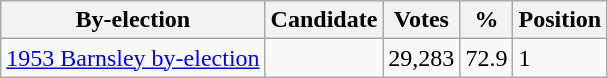<table class="wikitable sortable">
<tr>
<th>By-election</th>
<th>Candidate</th>
<th>Votes</th>
<th>%</th>
<th>Position</th>
</tr>
<tr>
<td><a href='#'>1953 Barnsley by-election</a></td>
<td></td>
<td>29,283</td>
<td>72.9</td>
<td>1</td>
</tr>
</table>
